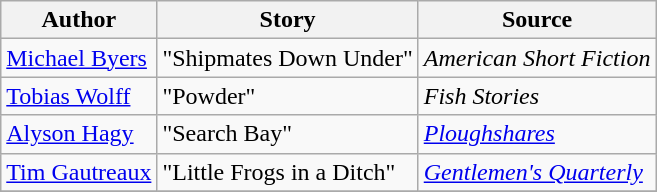<table class="wikitable">
<tr>
<th>Author</th>
<th>Story</th>
<th>Source</th>
</tr>
<tr>
<td><a href='#'>Michael Byers</a></td>
<td>"Shipmates Down Under"</td>
<td><em>American Short Fiction</em></td>
</tr>
<tr>
<td><a href='#'>Tobias Wolff</a></td>
<td>"Powder"</td>
<td><em>Fish Stories</em></td>
</tr>
<tr>
<td><a href='#'>Alyson Hagy</a></td>
<td>"Search Bay"</td>
<td><em><a href='#'>Ploughshares</a></em></td>
</tr>
<tr>
<td><a href='#'>Tim Gautreaux</a></td>
<td>"Little Frogs in a Ditch"</td>
<td><em><a href='#'>Gentlemen's Quarterly</a></em></td>
</tr>
<tr>
</tr>
</table>
